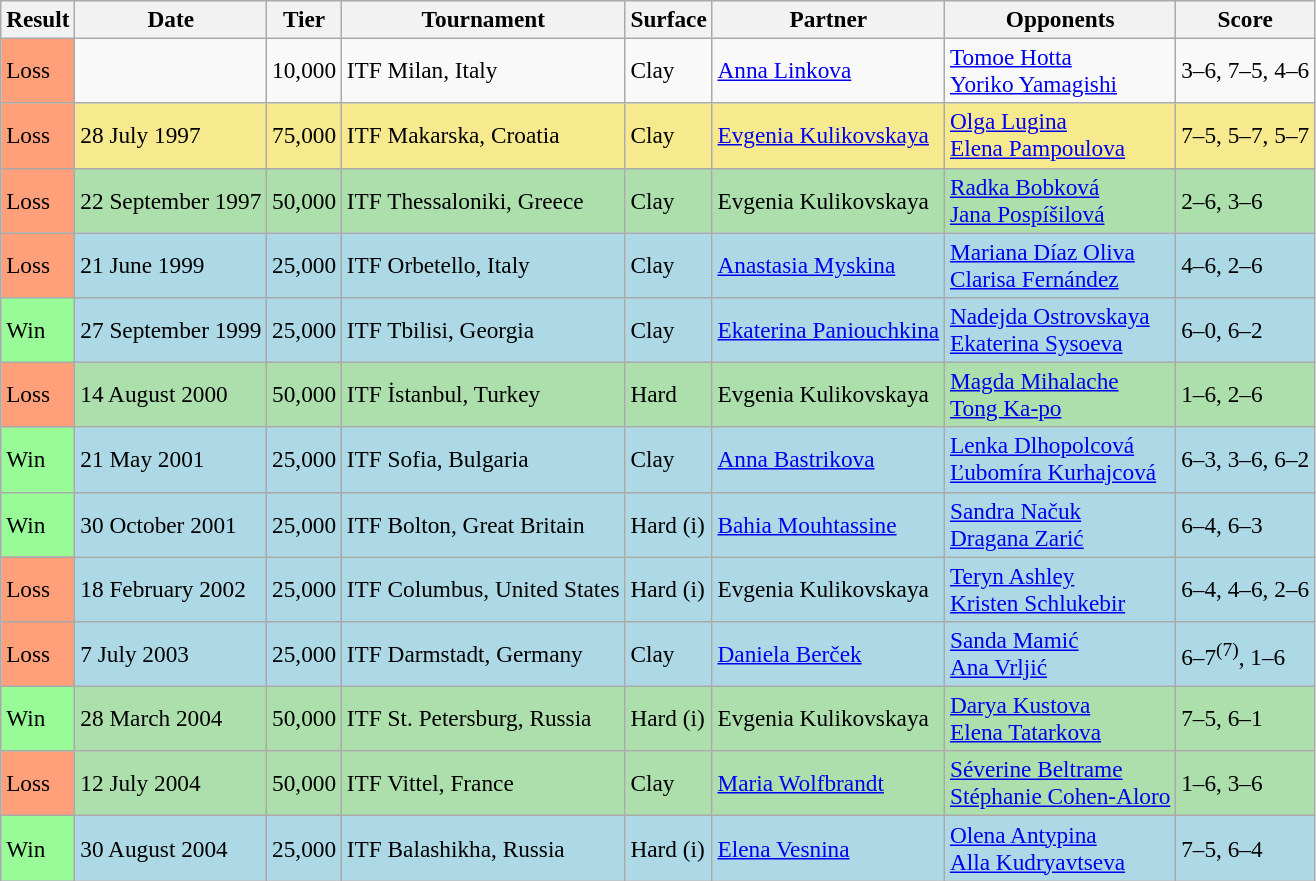<table class="sortable wikitable" style=font-size:97%>
<tr>
<th>Result</th>
<th>Date</th>
<th>Tier</th>
<th>Tournament</th>
<th>Surface</th>
<th>Partner</th>
<th>Opponents</th>
<th class="unsortable">Score</th>
</tr>
<tr>
<td style="background:#ffa07a;">Loss</td>
<td></td>
<td>10,000</td>
<td>ITF Milan, Italy</td>
<td>Clay</td>
<td> <a href='#'>Anna Linkova</a></td>
<td> <a href='#'>Tomoe Hotta</a> <br>  <a href='#'>Yoriko Yamagishi</a></td>
<td>3–6, 7–5, 4–6</td>
</tr>
<tr style="background:#f7e98e;">
<td style="background:#ffa07a;">Loss</td>
<td>28 July 1997</td>
<td>75,000</td>
<td>ITF Makarska, Croatia</td>
<td>Clay</td>
<td> <a href='#'>Evgenia Kulikovskaya</a></td>
<td> <a href='#'>Olga Lugina</a> <br>  <a href='#'>Elena Pampoulova</a></td>
<td>7–5, 5–7, 5–7</td>
</tr>
<tr style="background:#addfad;">
<td style="background:#ffa07a;">Loss</td>
<td>22 September 1997</td>
<td>50,000</td>
<td>ITF Thessaloniki, Greece</td>
<td>Clay</td>
<td> Evgenia Kulikovskaya</td>
<td> <a href='#'>Radka Bobková</a> <br>  <a href='#'>Jana Pospíšilová</a></td>
<td>2–6, 3–6</td>
</tr>
<tr style="background:lightblue;">
<td style="background:#ffa07a;">Loss</td>
<td>21 June 1999</td>
<td>25,000</td>
<td>ITF Orbetello, Italy</td>
<td>Clay</td>
<td> <a href='#'>Anastasia Myskina</a></td>
<td> <a href='#'>Mariana Díaz Oliva</a><br>  <a href='#'>Clarisa Fernández</a></td>
<td>4–6, 2–6</td>
</tr>
<tr style="background:lightblue;">
<td style="background:#98fb98;">Win</td>
<td>27 September 1999</td>
<td>25,000</td>
<td>ITF Tbilisi, Georgia</td>
<td>Clay</td>
<td> <a href='#'>Ekaterina Paniouchkina</a></td>
<td> <a href='#'>Nadejda Ostrovskaya</a> <br>  <a href='#'>Ekaterina Sysoeva</a></td>
<td>6–0, 6–2</td>
</tr>
<tr style="background:#addfad;">
<td style="background:#ffa07a;">Loss</td>
<td>14 August 2000</td>
<td>50,000</td>
<td>ITF İstanbul, Turkey</td>
<td>Hard</td>
<td> Evgenia Kulikovskaya</td>
<td> <a href='#'>Magda Mihalache</a> <br>  <a href='#'>Tong Ka-po</a></td>
<td>1–6, 2–6</td>
</tr>
<tr style="background:lightblue;">
<td style="background:#98fb98;">Win</td>
<td>21 May 2001</td>
<td>25,000</td>
<td>ITF Sofia, Bulgaria</td>
<td>Clay</td>
<td> <a href='#'>Anna Bastrikova</a></td>
<td> <a href='#'>Lenka Dlhopolcová</a> <br>  <a href='#'>Ľubomíra Kurhajcová</a></td>
<td>6–3, 3–6, 6–2</td>
</tr>
<tr style="background:lightblue;">
<td style="background:#98fb98;">Win</td>
<td>30 October 2001</td>
<td>25,000</td>
<td>ITF Bolton, Great Britain</td>
<td>Hard (i)</td>
<td> <a href='#'>Bahia Mouhtassine</a></td>
<td> <a href='#'>Sandra Načuk</a> <br>  <a href='#'>Dragana Zarić</a></td>
<td>6–4, 6–3</td>
</tr>
<tr style="background:lightblue;">
<td style="background:#ffa07a;">Loss</td>
<td>18 February 2002</td>
<td>25,000</td>
<td>ITF Columbus, United States</td>
<td>Hard (i)</td>
<td> Evgenia Kulikovskaya</td>
<td> <a href='#'>Teryn Ashley</a> <br>  <a href='#'>Kristen Schlukebir</a></td>
<td>6–4, 4–6, 2–6</td>
</tr>
<tr style="background:lightblue;">
<td style="background:#ffa07a;">Loss</td>
<td>7 July 2003</td>
<td>25,000</td>
<td>ITF Darmstadt, Germany</td>
<td>Clay</td>
<td> <a href='#'>Daniela Berček</a></td>
<td> <a href='#'>Sanda Mamić</a> <br>  <a href='#'>Ana Vrljić</a></td>
<td>6–7<sup>(7)</sup>, 1–6</td>
</tr>
<tr style="background:#addfad;">
<td style="background:#98fb98;">Win</td>
<td>28 March 2004</td>
<td>50,000</td>
<td>ITF St. Petersburg, Russia</td>
<td>Hard (i)</td>
<td> Evgenia Kulikovskaya</td>
<td> <a href='#'>Darya Kustova</a> <br>  <a href='#'>Elena Tatarkova</a></td>
<td>7–5, 6–1</td>
</tr>
<tr style="background:#addfad;">
<td style="background:#ffa07a;">Loss</td>
<td>12 July 2004</td>
<td>50,000</td>
<td>ITF Vittel, France</td>
<td>Clay</td>
<td> <a href='#'>Maria Wolfbrandt</a></td>
<td> <a href='#'>Séverine Beltrame</a> <br>  <a href='#'>Stéphanie Cohen-Aloro</a></td>
<td>1–6, 3–6</td>
</tr>
<tr style="background:lightblue;">
<td style="background:#98fb98;">Win</td>
<td>30 August 2004</td>
<td>25,000</td>
<td>ITF Balashikha, Russia</td>
<td>Hard (i)</td>
<td> <a href='#'>Elena Vesnina</a></td>
<td> <a href='#'>Olena Antypina</a> <br>  <a href='#'>Alla Kudryavtseva</a></td>
<td>7–5, 6–4</td>
</tr>
</table>
